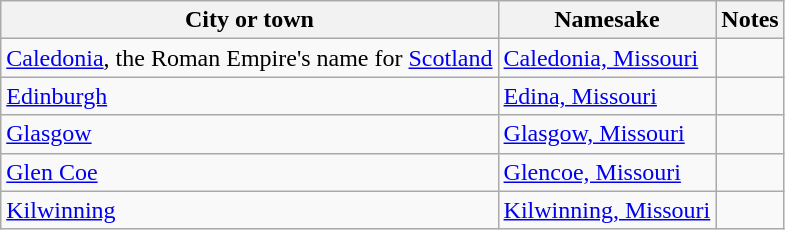<table class="wikitable">
<tr>
<th>City or town</th>
<th>Namesake</th>
<th>Notes</th>
</tr>
<tr>
<td><a href='#'>Caledonia</a>, the Roman Empire's name for <a href='#'>Scotland</a></td>
<td><a href='#'>Caledonia, Missouri</a></td>
<td></td>
</tr>
<tr>
<td><a href='#'>Edinburgh</a></td>
<td><a href='#'>Edina, Missouri</a></td>
<td></td>
</tr>
<tr>
<td><a href='#'>Glasgow</a></td>
<td><a href='#'>Glasgow, Missouri</a></td>
<td></td>
</tr>
<tr>
<td><a href='#'>Glen Coe</a></td>
<td><a href='#'>Glencoe, Missouri</a></td>
<td></td>
</tr>
<tr>
<td><a href='#'>Kilwinning</a></td>
<td><a href='#'>Kilwinning, Missouri</a></td>
<td></td>
</tr>
</table>
